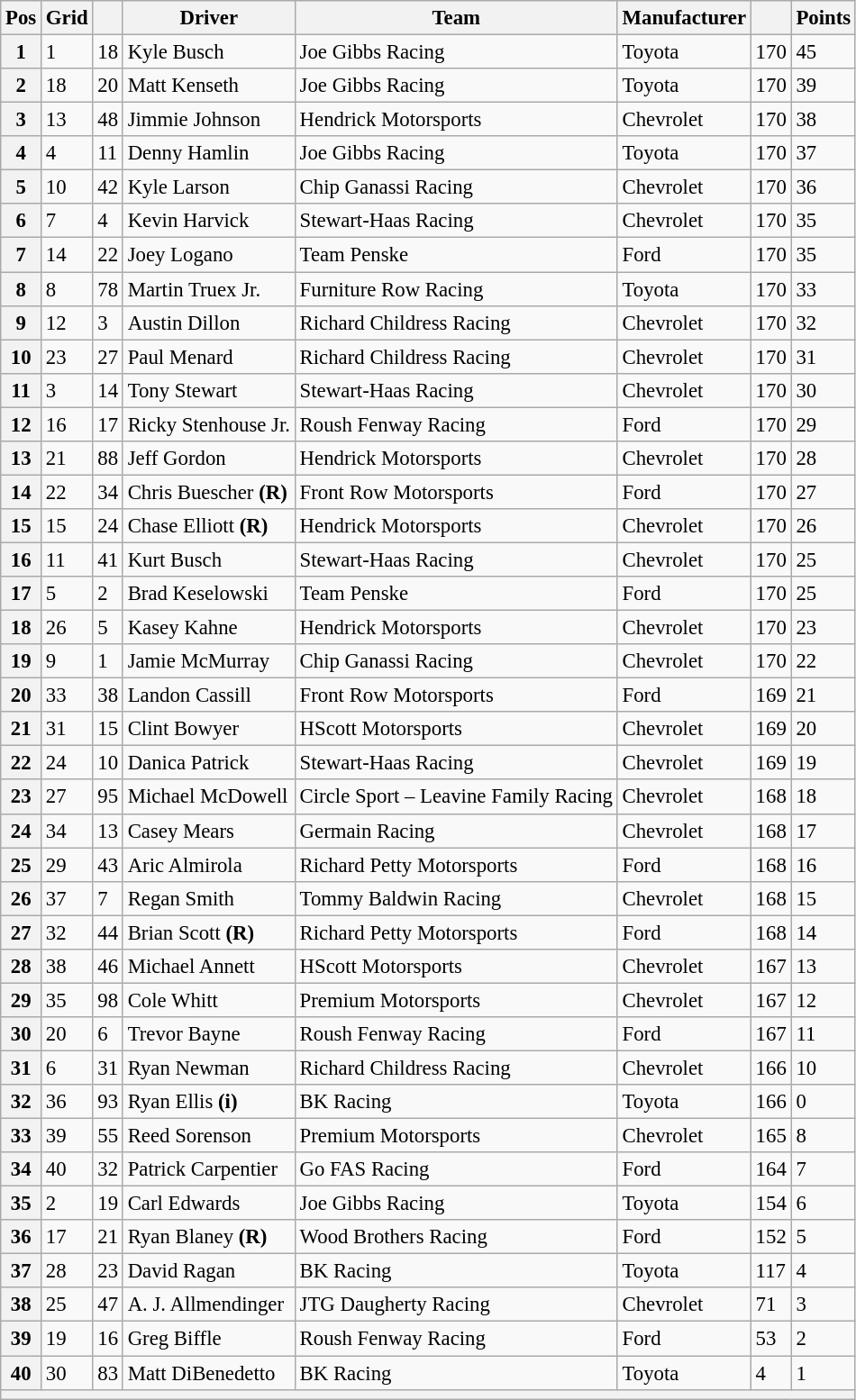<table class="wikitable" style="font-size:95%">
<tr>
<th>Pos</th>
<th>Grid</th>
<th></th>
<th>Driver</th>
<th>Team</th>
<th>Manufacturer</th>
<th></th>
<th>Points</th>
</tr>
<tr>
<th scope="row">1</th>
<td>1</td>
<td>18</td>
<td>Kyle Busch</td>
<td>Joe Gibbs Racing</td>
<td>Toyota</td>
<td>170</td>
<td>45</td>
</tr>
<tr>
<th scope="row">2</th>
<td>18</td>
<td>20</td>
<td>Matt Kenseth</td>
<td>Joe Gibbs Racing</td>
<td>Toyota</td>
<td>170</td>
<td>39</td>
</tr>
<tr>
<th scope="row">3</th>
<td>13</td>
<td>48</td>
<td>Jimmie Johnson</td>
<td>Hendrick Motorsports</td>
<td>Chevrolet</td>
<td>170</td>
<td>38</td>
</tr>
<tr>
<th scope="row">4</th>
<td>4</td>
<td>11</td>
<td>Denny Hamlin</td>
<td>Joe Gibbs Racing</td>
<td>Toyota</td>
<td>170</td>
<td>37</td>
</tr>
<tr>
<th scope="row">5</th>
<td>10</td>
<td>42</td>
<td>Kyle Larson</td>
<td>Chip Ganassi Racing</td>
<td>Chevrolet</td>
<td>170</td>
<td>36</td>
</tr>
<tr>
<th scope="row">6</th>
<td>7</td>
<td>4</td>
<td>Kevin Harvick</td>
<td>Stewart-Haas Racing</td>
<td>Chevrolet</td>
<td>170</td>
<td>35</td>
</tr>
<tr>
<th scope="row">7</th>
<td>14</td>
<td>22</td>
<td>Joey Logano</td>
<td>Team Penske</td>
<td>Ford</td>
<td>170</td>
<td>35</td>
</tr>
<tr>
<th scope="row">8</th>
<td>8</td>
<td>78</td>
<td>Martin Truex Jr.</td>
<td>Furniture Row Racing</td>
<td>Toyota</td>
<td>170</td>
<td>33</td>
</tr>
<tr>
<th scope="row">9</th>
<td>12</td>
<td>3</td>
<td>Austin Dillon</td>
<td>Richard Childress Racing</td>
<td>Chevrolet</td>
<td>170</td>
<td>32</td>
</tr>
<tr>
<th scope="row">10</th>
<td>23</td>
<td>27</td>
<td>Paul Menard</td>
<td>Richard Childress Racing</td>
<td>Chevrolet</td>
<td>170</td>
<td>31</td>
</tr>
<tr>
<th scope="row">11</th>
<td>3</td>
<td>14</td>
<td>Tony Stewart</td>
<td>Stewart-Haas Racing</td>
<td>Chevrolet</td>
<td>170</td>
<td>30</td>
</tr>
<tr>
<th scope="row">12</th>
<td>16</td>
<td>17</td>
<td>Ricky Stenhouse Jr.</td>
<td>Roush Fenway Racing</td>
<td>Ford</td>
<td>170</td>
<td>29</td>
</tr>
<tr>
<th scope="row">13</th>
<td>21</td>
<td>88</td>
<td>Jeff Gordon</td>
<td>Hendrick Motorsports</td>
<td>Chevrolet</td>
<td>170</td>
<td>28</td>
</tr>
<tr>
<th scope="row">14</th>
<td>22</td>
<td>34</td>
<td>Chris Buescher <strong>(R)</strong></td>
<td>Front Row Motorsports</td>
<td>Ford</td>
<td>170</td>
<td>27</td>
</tr>
<tr>
<th scope="row">15</th>
<td>15</td>
<td>24</td>
<td>Chase Elliott <strong>(R)</strong></td>
<td>Hendrick Motorsports</td>
<td>Chevrolet</td>
<td>170</td>
<td>26</td>
</tr>
<tr>
<th scope="row">16</th>
<td>11</td>
<td>41</td>
<td>Kurt Busch</td>
<td>Stewart-Haas Racing</td>
<td>Chevrolet</td>
<td>170</td>
<td>25</td>
</tr>
<tr>
<th scope="row">17</th>
<td>5</td>
<td>2</td>
<td>Brad Keselowski</td>
<td>Team Penske</td>
<td>Ford</td>
<td>170</td>
<td>25</td>
</tr>
<tr>
<th scope="row">18</th>
<td>26</td>
<td>5</td>
<td>Kasey Kahne</td>
<td>Hendrick Motorsports</td>
<td>Chevrolet</td>
<td>170</td>
<td>23</td>
</tr>
<tr>
<th scope="row">19</th>
<td>9</td>
<td>1</td>
<td>Jamie McMurray</td>
<td>Chip Ganassi Racing</td>
<td>Chevrolet</td>
<td>170</td>
<td>22</td>
</tr>
<tr>
<th scope="row">20</th>
<td>33</td>
<td>38</td>
<td>Landon Cassill</td>
<td>Front Row Motorsports</td>
<td>Ford</td>
<td>169</td>
<td>21</td>
</tr>
<tr>
<th scope="row">21</th>
<td>31</td>
<td>15</td>
<td>Clint Bowyer</td>
<td>HScott Motorsports</td>
<td>Chevrolet</td>
<td>169</td>
<td>20</td>
</tr>
<tr>
<th scope="row">22</th>
<td>24</td>
<td>10</td>
<td>Danica Patrick</td>
<td>Stewart-Haas Racing</td>
<td>Chevrolet</td>
<td>169</td>
<td>19</td>
</tr>
<tr>
<th scope="row">23</th>
<td>27</td>
<td>95</td>
<td>Michael McDowell</td>
<td>Circle Sport – Leavine Family Racing</td>
<td>Chevrolet</td>
<td>168</td>
<td>18</td>
</tr>
<tr>
<th scope="row">24</th>
<td>34</td>
<td>13</td>
<td>Casey Mears</td>
<td>Germain Racing</td>
<td>Chevrolet</td>
<td>168</td>
<td>17</td>
</tr>
<tr>
<th scope="row">25</th>
<td>29</td>
<td>43</td>
<td>Aric Almirola</td>
<td>Richard Petty Motorsports</td>
<td>Ford</td>
<td>168</td>
<td>16</td>
</tr>
<tr>
<th scope="row">26</th>
<td>37</td>
<td>7</td>
<td>Regan Smith</td>
<td>Tommy Baldwin Racing</td>
<td>Chevrolet</td>
<td>168</td>
<td>15</td>
</tr>
<tr>
<th scope="row">27</th>
<td>32</td>
<td>44</td>
<td>Brian Scott <strong>(R)</strong></td>
<td>Richard Petty Motorsports</td>
<td>Ford</td>
<td>168</td>
<td>14</td>
</tr>
<tr>
<th scope="row">28</th>
<td>38</td>
<td>46</td>
<td>Michael Annett</td>
<td>HScott Motorsports</td>
<td>Chevrolet</td>
<td>167</td>
<td>13</td>
</tr>
<tr>
<th scope="row">29</th>
<td>35</td>
<td>98</td>
<td>Cole Whitt</td>
<td>Premium Motorsports</td>
<td>Chevrolet</td>
<td>167</td>
<td>12</td>
</tr>
<tr>
<th scope="row">30</th>
<td>20</td>
<td>6</td>
<td>Trevor Bayne</td>
<td>Roush Fenway Racing</td>
<td>Ford</td>
<td>167</td>
<td>11</td>
</tr>
<tr>
<th scope="row">31</th>
<td>6</td>
<td>31</td>
<td>Ryan Newman</td>
<td>Richard Childress Racing</td>
<td>Chevrolet</td>
<td>166</td>
<td>10</td>
</tr>
<tr>
<th scope="row">32</th>
<td>36</td>
<td>93</td>
<td>Ryan Ellis <strong>(i)</strong></td>
<td>BK Racing</td>
<td>Toyota</td>
<td>166</td>
<td>0</td>
</tr>
<tr>
<th scope="row">33</th>
<td>39</td>
<td>55</td>
<td>Reed Sorenson</td>
<td>Premium Motorsports</td>
<td>Chevrolet</td>
<td>165</td>
<td>8</td>
</tr>
<tr>
<th scope="row">34</th>
<td>40</td>
<td>32</td>
<td>Patrick Carpentier</td>
<td>Go FAS Racing</td>
<td>Ford</td>
<td>164</td>
<td>7</td>
</tr>
<tr>
<th scope="row">35</th>
<td>2</td>
<td>19</td>
<td>Carl Edwards</td>
<td>Joe Gibbs Racing</td>
<td>Toyota</td>
<td>154</td>
<td>6</td>
</tr>
<tr>
<th scope="row">36</th>
<td>17</td>
<td>21</td>
<td>Ryan Blaney <strong>(R)</strong></td>
<td>Wood Brothers Racing</td>
<td>Ford</td>
<td>152</td>
<td>5</td>
</tr>
<tr>
<th scope="row">37</th>
<td>28</td>
<td>23</td>
<td>David Ragan</td>
<td>BK Racing</td>
<td>Toyota</td>
<td>117</td>
<td>4</td>
</tr>
<tr>
<th scope="row">38</th>
<td>25</td>
<td>47</td>
<td>A. J. Allmendinger</td>
<td>JTG Daugherty Racing</td>
<td>Chevrolet</td>
<td>71</td>
<td>3</td>
</tr>
<tr>
<th scope="row">39</th>
<td>19</td>
<td>16</td>
<td>Greg Biffle</td>
<td>Roush Fenway Racing</td>
<td>Ford</td>
<td>53</td>
<td>2</td>
</tr>
<tr>
<th scope="row">40</th>
<td>30</td>
<td>83</td>
<td>Matt DiBenedetto</td>
<td>BK Racing</td>
<td>Toyota</td>
<td>4</td>
<td>1</td>
</tr>
<tr class="sortbottom">
<th colspan="8"></th>
</tr>
</table>
